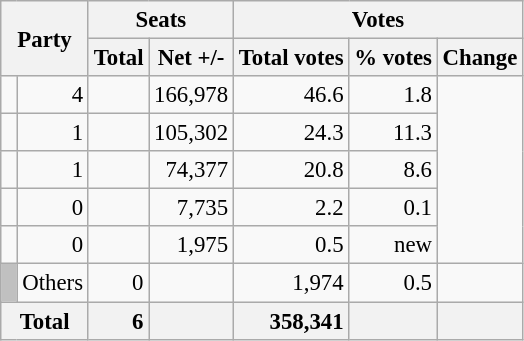<table class="wikitable" style="text-align:right; font-size:95%;">
<tr>
<th colspan="2" rowspan="2">Party</th>
<th colspan="2">Seats</th>
<th colspan="3">Votes</th>
</tr>
<tr>
<th>Total</th>
<th>Net +/-</th>
<th>Total votes</th>
<th>% votes</th>
<th>Change</th>
</tr>
<tr>
<td></td>
<td>4</td>
<td></td>
<td>166,978</td>
<td>46.6</td>
<td>1.8</td>
</tr>
<tr>
<td></td>
<td>1</td>
<td></td>
<td>105,302</td>
<td>24.3</td>
<td>11.3</td>
</tr>
<tr>
<td></td>
<td>1</td>
<td></td>
<td>74,377</td>
<td>20.8</td>
<td>8.6</td>
</tr>
<tr>
<td></td>
<td>0</td>
<td></td>
<td>7,735</td>
<td>2.2</td>
<td>0.1</td>
</tr>
<tr>
<td></td>
<td>0</td>
<td></td>
<td>1,975</td>
<td>0.5</td>
<td>new</td>
</tr>
<tr>
<td style="background:silver;"> </td>
<td align=left>Others</td>
<td>0</td>
<td></td>
<td>1,974</td>
<td>0.5</td>
<td></td>
</tr>
<tr>
<th colspan="2" style="background:#f2f2f2">Total</th>
<td style="background:#f2f2f2;"><strong>6</strong></td>
<td style="background:#f2f2f2;"></td>
<td style="background:#f2f2f2;"><strong>358,341</strong></td>
<td style="background:#f2f2f2;"></td>
<td style="background:#f2f2f2;"></td>
</tr>
</table>
